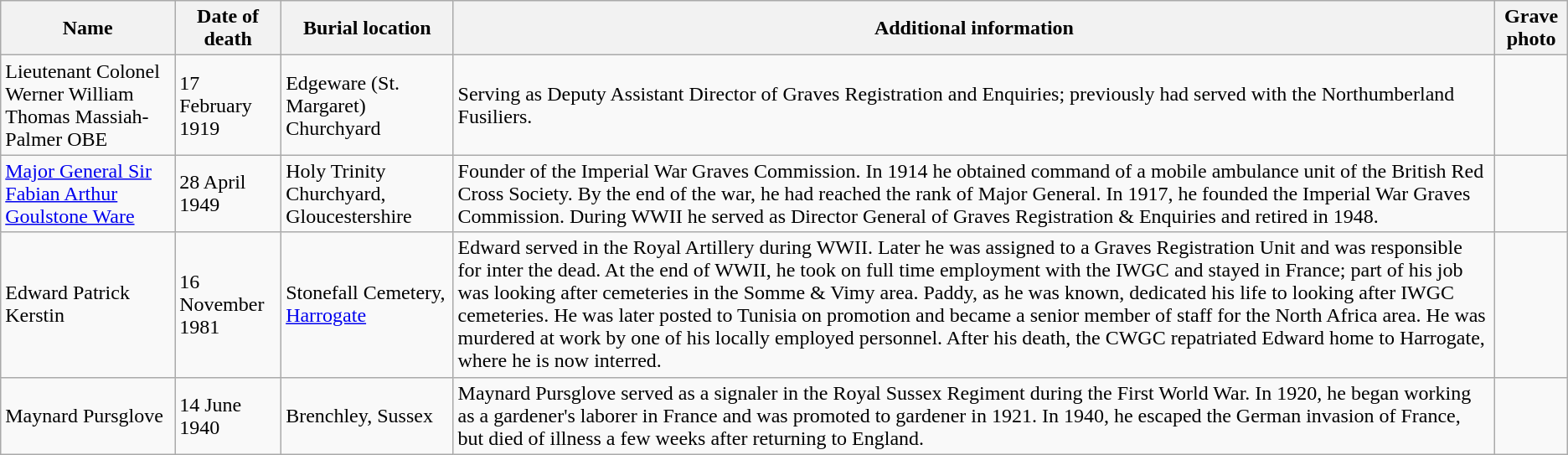<table class="wikitable">
<tr>
<th>Name</th>
<th>Date of death</th>
<th>Burial location</th>
<th>Additional information</th>
<th>Grave photo</th>
</tr>
<tr>
<td>Lieutenant Colonel Werner William Thomas Massiah-Palmer OBE</td>
<td>17 February 1919</td>
<td>Edgeware (St. Margaret) Churchyard</td>
<td>Serving as Deputy Assistant Director of Graves Registration and Enquiries; previously had served with the Northumberland Fusiliers.</td>
<td></td>
</tr>
<tr>
<td><a href='#'>Major General Sir Fabian Arthur Goulstone Ware</a></td>
<td>28 April 1949</td>
<td>Holy Trinity Churchyard, Gloucestershire</td>
<td>Founder of the Imperial War Graves Commission. In 1914 he obtained command of a mobile ambulance unit of the British Red Cross Society. By the end of the war, he had reached the rank of Major General. In 1917, he founded the Imperial War Graves Commission. During WWII he served as Director General of Graves Registration & Enquiries and retired in 1948.</td>
<td></td>
</tr>
<tr>
<td>Edward Patrick Kerstin</td>
<td>16 November 1981</td>
<td>Stonefall Cemetery, <a href='#'>Harrogate</a></td>
<td>Edward served in the Royal Artillery during WWII. Later he was assigned to a Graves Registration Unit and was responsible for inter the dead. At the end of WWII, he took on full time employment with the IWGC and stayed in France; part of his job was looking after cemeteries in the Somme & Vimy area. Paddy, as he was known, dedicated his life to looking after IWGC cemeteries. He was later posted to Tunisia on promotion and became a senior member of staff for the North Africa area. He was murdered at work by one of his locally employed personnel. After his death, the CWGC repatriated Edward home to Harrogate, where he is now interred.</td>
<td></td>
</tr>
<tr>
<td>Maynard Pursglove</td>
<td>14 June 1940</td>
<td>Brenchley, Sussex</td>
<td>Maynard Pursglove served as a signaler in the Royal Sussex Regiment during the First World War. In 1920, he began working as a gardener's laborer in France and was promoted to gardener in 1921. In 1940, he escaped the German invasion of France, but died of illness a few weeks after returning to England.</td>
</tr>
</table>
